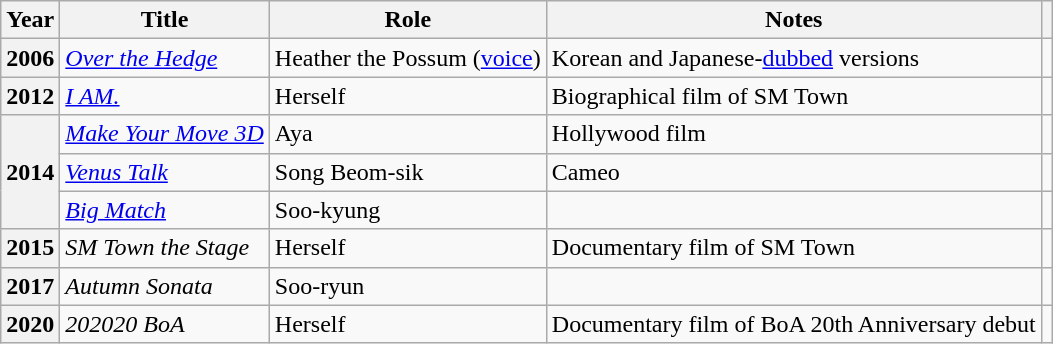<table class="wikitable plainrowheaders">
<tr>
<th scope="col">Year</th>
<th scope="col">Title</th>
<th scope="col">Role</th>
<th scope="col">Notes</th>
<th scope="col" class="unsortable"></th>
</tr>
<tr>
<th scope=row>2006</th>
<td><em><a href='#'>Over the Hedge</a></em></td>
<td>Heather the Possum (<a href='#'>voice</a>)</td>
<td>Korean and Japanese-<a href='#'>dubbed</a> versions</td>
<td style="text-align:center"></td>
</tr>
<tr>
<th scope=row>2012</th>
<td><em><a href='#'>I AM.</a></em></td>
<td>Herself</td>
<td>Biographical film of SM Town</td>
<td style="text-align:center"></td>
</tr>
<tr>
<th rowspan="3" scope=row>2014</th>
<td><em><a href='#'>Make Your Move 3D</a></em></td>
<td>Aya</td>
<td>Hollywood film</td>
<td style="text-align:center"></td>
</tr>
<tr>
<td><em><a href='#'>Venus Talk</a></em></td>
<td>Song Beom-sik</td>
<td>Cameo</td>
<td style="text-align:center"></td>
</tr>
<tr>
<td><em><a href='#'>Big Match</a></em></td>
<td>Soo-kyung</td>
<td></td>
<td style="text-align:center"></td>
</tr>
<tr>
<th scope=row>2015</th>
<td><em>SM Town the Stage</em></td>
<td>Herself</td>
<td>Documentary film of SM Town</td>
<td style="text-align:center"></td>
</tr>
<tr>
<th scope=row>2017</th>
<td><em>Autumn Sonata</em></td>
<td>Soo-ryun</td>
<td></td>
<td style="text-align:center"></td>
</tr>
<tr>
<th scope=row>2020</th>
<td><em>202020 BoA</em></td>
<td>Herself</td>
<td>Documentary film of BoA 20th Anniversary debut</td>
<td style="text-align:center"></td>
</tr>
</table>
